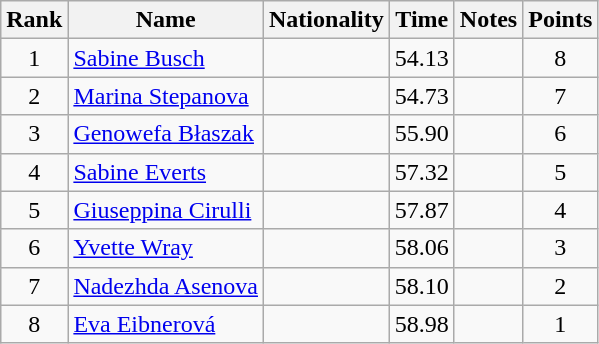<table class="wikitable sortable" style="text-align:center">
<tr>
<th>Rank</th>
<th>Name</th>
<th>Nationality</th>
<th>Time</th>
<th>Notes</th>
<th>Points</th>
</tr>
<tr>
<td>1</td>
<td align=left><a href='#'>Sabine Busch</a></td>
<td align=left></td>
<td>54.13</td>
<td></td>
<td>8</td>
</tr>
<tr>
<td>2</td>
<td align=left><a href='#'>Marina Stepanova</a></td>
<td align=left></td>
<td>54.73</td>
<td></td>
<td>7</td>
</tr>
<tr>
<td>3</td>
<td align=left><a href='#'>Genowefa Błaszak</a></td>
<td align=left></td>
<td>55.90</td>
<td></td>
<td>6</td>
</tr>
<tr>
<td>4</td>
<td align=left><a href='#'>Sabine Everts</a></td>
<td align=left></td>
<td>57.32</td>
<td></td>
<td>5</td>
</tr>
<tr>
<td>5</td>
<td align=left><a href='#'>Giuseppina Cirulli</a></td>
<td align=left></td>
<td>57.87</td>
<td></td>
<td>4</td>
</tr>
<tr>
<td>6</td>
<td align=left><a href='#'>Yvette Wray</a></td>
<td align=left></td>
<td>58.06</td>
<td></td>
<td>3</td>
</tr>
<tr>
<td>7</td>
<td align=left><a href='#'>Nadezhda Asenova</a></td>
<td align=left></td>
<td>58.10</td>
<td></td>
<td>2</td>
</tr>
<tr>
<td>8</td>
<td align=left><a href='#'>Eva Eibnerová</a></td>
<td align=left></td>
<td>58.98</td>
<td></td>
<td>1</td>
</tr>
</table>
